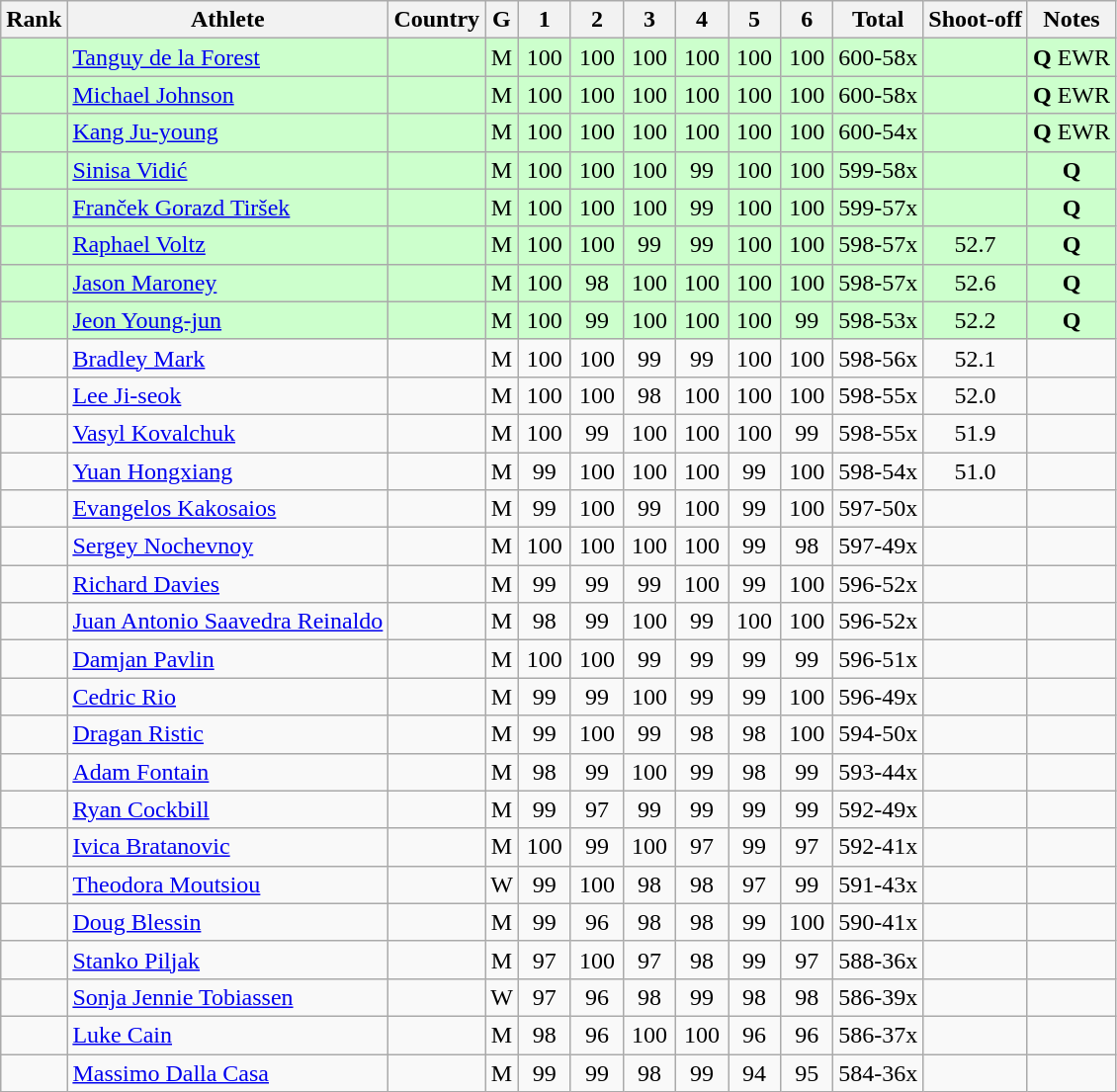<table class="wikitable sortable" style="text-align:center">
<tr>
<th>Rank</th>
<th>Athlete</th>
<th>Country</th>
<th>G</th>
<th class="unsortable" style="width: 28px">1</th>
<th class="unsortable" style="width: 28px">2</th>
<th class="unsortable" style="width: 28px">3</th>
<th class="unsortable" style="width: 28px">4</th>
<th class="unsortable" style="width: 28px">5</th>
<th class="unsortable" style="width: 28px">6</th>
<th>Total</th>
<th>Shoot-off</th>
<th class="unsortable">Notes</th>
</tr>
<tr bgcolor=#ccffcc>
<td></td>
<td align=left><a href='#'>Tanguy de la Forest</a></td>
<td align=left></td>
<td>M</td>
<td>100</td>
<td>100</td>
<td>100</td>
<td>100</td>
<td>100</td>
<td>100</td>
<td>600-58x</td>
<td></td>
<td><strong>Q</strong> EWR</td>
</tr>
<tr bgcolor=#ccffcc>
<td></td>
<td align=left><a href='#'>Michael Johnson</a></td>
<td align=left></td>
<td>M</td>
<td>100</td>
<td>100</td>
<td>100</td>
<td>100</td>
<td>100</td>
<td>100</td>
<td>600-58x</td>
<td></td>
<td><strong>Q</strong> EWR</td>
</tr>
<tr bgcolor=#ccffcc>
<td></td>
<td align=left><a href='#'>Kang Ju-young</a></td>
<td align=left></td>
<td>M</td>
<td>100</td>
<td>100</td>
<td>100</td>
<td>100</td>
<td>100</td>
<td>100</td>
<td>600-54x</td>
<td></td>
<td><strong>Q</strong> EWR</td>
</tr>
<tr bgcolor=#ccffcc>
<td></td>
<td align=left><a href='#'>Sinisa Vidić</a></td>
<td align=left></td>
<td>M</td>
<td>100</td>
<td>100</td>
<td>100</td>
<td>99</td>
<td>100</td>
<td>100</td>
<td>599-58x</td>
<td></td>
<td><strong>Q</strong></td>
</tr>
<tr bgcolor=#ccffcc>
<td></td>
<td align=left><a href='#'>Franček Gorazd Tiršek</a></td>
<td align=left></td>
<td>M</td>
<td>100</td>
<td>100</td>
<td>100</td>
<td>99</td>
<td>100</td>
<td>100</td>
<td>599-57x</td>
<td></td>
<td><strong>Q</strong></td>
</tr>
<tr bgcolor=#ccffcc>
<td></td>
<td align=left><a href='#'>Raphael Voltz</a></td>
<td align=left></td>
<td>M</td>
<td>100</td>
<td>100</td>
<td>99</td>
<td>99</td>
<td>100</td>
<td>100</td>
<td>598-57x</td>
<td>52.7</td>
<td><strong>Q</strong></td>
</tr>
<tr bgcolor=#ccffcc>
<td></td>
<td align=left><a href='#'>Jason Maroney</a></td>
<td align=left></td>
<td>M</td>
<td>100</td>
<td>98</td>
<td>100</td>
<td>100</td>
<td>100</td>
<td>100</td>
<td>598-57x</td>
<td>52.6</td>
<td><strong>Q</strong></td>
</tr>
<tr bgcolor=#ccffcc>
<td></td>
<td align=left><a href='#'>Jeon Young-jun</a></td>
<td align=left></td>
<td>M</td>
<td>100</td>
<td>99</td>
<td>100</td>
<td>100</td>
<td>100</td>
<td>99</td>
<td>598-53x</td>
<td>52.2</td>
<td><strong>Q</strong></td>
</tr>
<tr>
<td></td>
<td align=left><a href='#'>Bradley Mark</a></td>
<td align=left></td>
<td>M</td>
<td>100</td>
<td>100</td>
<td>99</td>
<td>99</td>
<td>100</td>
<td>100</td>
<td>598-56x</td>
<td>52.1</td>
<td></td>
</tr>
<tr>
<td></td>
<td align=left><a href='#'>Lee Ji-seok</a></td>
<td align=left></td>
<td>M</td>
<td>100</td>
<td>100</td>
<td>98</td>
<td>100</td>
<td>100</td>
<td>100</td>
<td>598-55x</td>
<td>52.0</td>
<td></td>
</tr>
<tr>
<td></td>
<td align=left><a href='#'>Vasyl Kovalchuk</a></td>
<td align=left></td>
<td>M</td>
<td>100</td>
<td>99</td>
<td>100</td>
<td>100</td>
<td>100</td>
<td>99</td>
<td>598-55x</td>
<td>51.9</td>
<td></td>
</tr>
<tr>
<td></td>
<td align=left><a href='#'>Yuan Hongxiang</a></td>
<td align=left></td>
<td>M</td>
<td>99</td>
<td>100</td>
<td>100</td>
<td>100</td>
<td>99</td>
<td>100</td>
<td>598-54x</td>
<td>51.0</td>
<td></td>
</tr>
<tr>
<td></td>
<td align=left><a href='#'>Evangelos Kakosaios</a></td>
<td align=left></td>
<td>M</td>
<td>99</td>
<td>100</td>
<td>99</td>
<td>100</td>
<td>99</td>
<td>100</td>
<td>597-50x</td>
<td></td>
<td></td>
</tr>
<tr>
<td></td>
<td align=left><a href='#'>Sergey Nochevnoy</a></td>
<td align=left></td>
<td>M</td>
<td>100</td>
<td>100</td>
<td>100</td>
<td>100</td>
<td>99</td>
<td>98</td>
<td>597-49x</td>
<td></td>
<td></td>
</tr>
<tr>
<td></td>
<td align=left><a href='#'>Richard Davies</a></td>
<td align=left></td>
<td>M</td>
<td>99</td>
<td>99</td>
<td>99</td>
<td>100</td>
<td>99</td>
<td>100</td>
<td>596-52x</td>
<td></td>
<td></td>
</tr>
<tr>
<td></td>
<td align=left><a href='#'>Juan Antonio Saavedra Reinaldo</a></td>
<td align=left></td>
<td>M</td>
<td>98</td>
<td>99</td>
<td>100</td>
<td>99</td>
<td>100</td>
<td>100</td>
<td>596-52x</td>
<td></td>
<td></td>
</tr>
<tr>
<td></td>
<td align=left><a href='#'>Damjan Pavlin</a></td>
<td align=left></td>
<td>M</td>
<td>100</td>
<td>100</td>
<td>99</td>
<td>99</td>
<td>99</td>
<td>99</td>
<td>596-51x</td>
<td></td>
<td></td>
</tr>
<tr>
<td></td>
<td align=left><a href='#'>Cedric Rio</a></td>
<td align=left></td>
<td>M</td>
<td>99</td>
<td>99</td>
<td>100</td>
<td>99</td>
<td>99</td>
<td>100</td>
<td>596-49x</td>
<td></td>
<td></td>
</tr>
<tr>
<td></td>
<td align=left><a href='#'>Dragan Ristic</a></td>
<td align=left></td>
<td>M</td>
<td>99</td>
<td>100</td>
<td>99</td>
<td>98</td>
<td>98</td>
<td>100</td>
<td>594-50x</td>
<td></td>
<td></td>
</tr>
<tr>
<td></td>
<td align=left><a href='#'>Adam Fontain</a></td>
<td align=left></td>
<td>M</td>
<td>98</td>
<td>99</td>
<td>100</td>
<td>99</td>
<td>98</td>
<td>99</td>
<td>593-44x</td>
<td></td>
<td></td>
</tr>
<tr>
<td></td>
<td align=left><a href='#'>Ryan Cockbill</a></td>
<td align=left></td>
<td>M</td>
<td>99</td>
<td>97</td>
<td>99</td>
<td>99</td>
<td>99</td>
<td>99</td>
<td>592-49x</td>
<td></td>
<td></td>
</tr>
<tr>
<td></td>
<td align=left><a href='#'>Ivica Bratanovic</a></td>
<td align=left></td>
<td>M</td>
<td>100</td>
<td>99</td>
<td>100</td>
<td>97</td>
<td>99</td>
<td>97</td>
<td>592-41x</td>
<td></td>
<td></td>
</tr>
<tr>
<td></td>
<td align=left><a href='#'>Theodora Moutsiou</a></td>
<td align=left></td>
<td>W</td>
<td>99</td>
<td>100</td>
<td>98</td>
<td>98</td>
<td>97</td>
<td>99</td>
<td>591-43x</td>
<td></td>
<td></td>
</tr>
<tr>
<td></td>
<td align=left><a href='#'>Doug Blessin</a></td>
<td align=left></td>
<td>M</td>
<td>99</td>
<td>96</td>
<td>98</td>
<td>98</td>
<td>99</td>
<td>100</td>
<td>590-41x</td>
<td></td>
<td></td>
</tr>
<tr>
<td></td>
<td align=left><a href='#'>Stanko Piljak</a></td>
<td align=left></td>
<td>M</td>
<td>97</td>
<td>100</td>
<td>97</td>
<td>98</td>
<td>99</td>
<td>97</td>
<td>588-36x</td>
<td></td>
<td></td>
</tr>
<tr>
<td></td>
<td align=left><a href='#'>Sonja Jennie Tobiassen</a></td>
<td align=left></td>
<td>W</td>
<td>97</td>
<td>96</td>
<td>98</td>
<td>99</td>
<td>98</td>
<td>98</td>
<td>586-39x</td>
<td></td>
<td></td>
</tr>
<tr>
<td></td>
<td align=left><a href='#'>Luke Cain</a></td>
<td align=left></td>
<td>M</td>
<td>98</td>
<td>96</td>
<td>100</td>
<td>100</td>
<td>96</td>
<td>96</td>
<td>586-37x</td>
<td></td>
<td></td>
</tr>
<tr>
<td></td>
<td align=left><a href='#'>Massimo Dalla Casa</a></td>
<td align=left></td>
<td>M</td>
<td>99</td>
<td>99</td>
<td>98</td>
<td>99</td>
<td>94</td>
<td>95</td>
<td>584-36x</td>
<td></td>
<td></td>
</tr>
</table>
